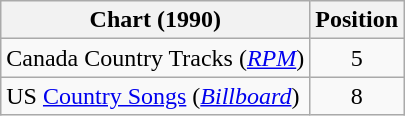<table class="wikitable sortable">
<tr>
<th scope="col">Chart (1990)</th>
<th scope="col">Position</th>
</tr>
<tr>
<td>Canada Country Tracks (<em><a href='#'>RPM</a></em>)</td>
<td align="center">5</td>
</tr>
<tr>
<td>US <a href='#'>Country Songs</a> (<em><a href='#'>Billboard</a></em>)</td>
<td align="center">8</td>
</tr>
</table>
